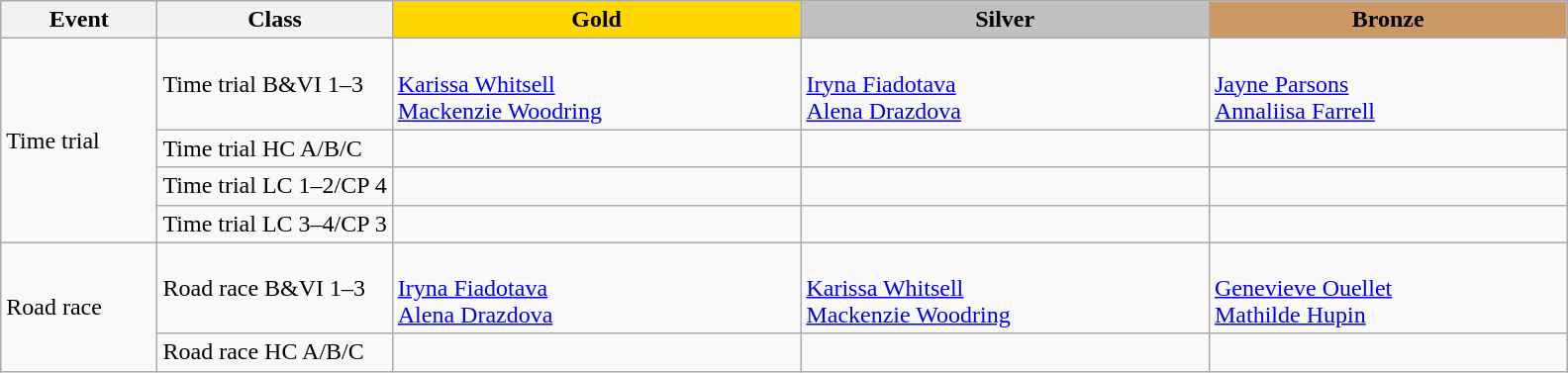<table class=wikitable style="font-size:100%">
<tr>
<th rowspan=1 width="10%">Event</th>
<th rowspan=1 width="15%">Class</th>
<th rowspan=1 style="background:gold;">Gold</th>
<th colspan=1 style="background:silver;">Silver</th>
<th colspan=1 style="background:#CC9966;">Bronze</th>
</tr>
<tr>
<td rowspan=4>Time trial<br></td>
<td>Time trial B&VI 1–3</td>
<td> <br> <a href='#'>Karissa Whitsell</a> <br> <a href='#'>Mackenzie Woodring</a></td>
<td> <br> <a href='#'>Iryna Fiadotava</a> <br> <a href='#'>Alena Drazdova</a></td>
<td> <br> <a href='#'>Jayne Parsons</a> <br> <a href='#'>Annaliisa Farrell</a></td>
</tr>
<tr>
<td>Time trial HC A/B/C</td>
<td></td>
<td></td>
<td></td>
</tr>
<tr>
<td>Time trial LC 1–2/CP 4</td>
<td></td>
<td></td>
<td></td>
</tr>
<tr>
<td>Time trial LC 3–4/CP 3</td>
<td></td>
<td></td>
<td></td>
</tr>
<tr>
<td rowspan=2>Road race<br></td>
<td>Road race B&VI 1–3</td>
<td> <br> <a href='#'>Iryna Fiadotava</a> <br> <a href='#'>Alena Drazdova</a></td>
<td> <br> <a href='#'>Karissa Whitsell</a> <br> <a href='#'>Mackenzie Woodring</a></td>
<td> <br> <a href='#'>Genevieve Ouellet</a> <br> <a href='#'>Mathilde Hupin</a></td>
</tr>
<tr>
<td>Road race HC A/B/C</td>
<td></td>
<td></td>
<td></td>
</tr>
</table>
